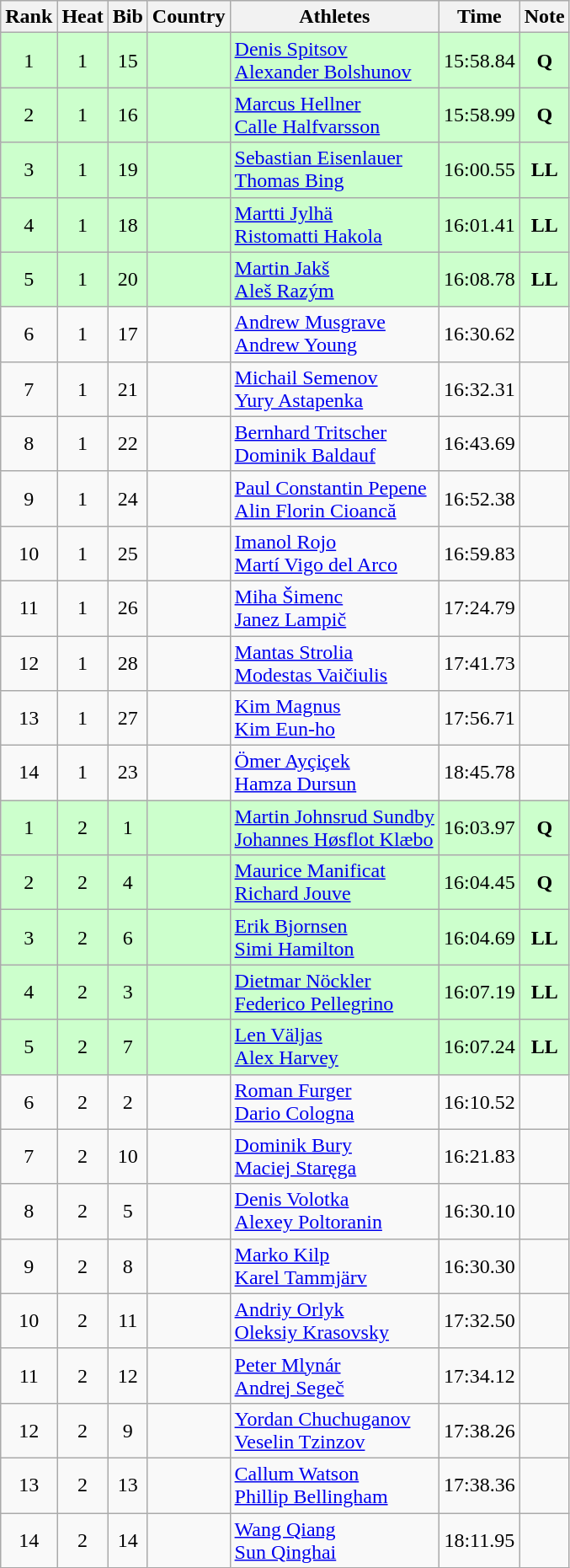<table class="wikitable sortable" style="text-align:center">
<tr>
<th>Rank</th>
<th>Heat</th>
<th>Bib</th>
<th>Country</th>
<th>Athletes</th>
<th>Time</th>
<th>Note</th>
</tr>
<tr bgcolor="#ccffcc">
<td>1</td>
<td>1</td>
<td>15</td>
<td align="left"></td>
<td align="left"><a href='#'>Denis Spitsov</a><br><a href='#'>Alexander Bolshunov</a></td>
<td>15:58.84</td>
<td><strong>Q</strong></td>
</tr>
<tr bgcolor="#ccffcc">
<td>2</td>
<td>1</td>
<td>16</td>
<td align="left"></td>
<td align="left"><a href='#'>Marcus Hellner</a><br><a href='#'>Calle Halfvarsson</a></td>
<td>15:58.99</td>
<td><strong>Q</strong></td>
</tr>
<tr bgcolor="#ccffcc">
<td>3</td>
<td>1</td>
<td>19</td>
<td align="left"></td>
<td align="left"><a href='#'>Sebastian Eisenlauer</a><br><a href='#'>Thomas Bing</a></td>
<td>16:00.55</td>
<td><strong>LL</strong></td>
</tr>
<tr bgcolor="#ccffcc">
<td>4</td>
<td>1</td>
<td>18</td>
<td align="left"></td>
<td align="left"><a href='#'>Martti Jylhä</a><br><a href='#'>Ristomatti Hakola</a></td>
<td>16:01.41</td>
<td><strong>LL</strong></td>
</tr>
<tr bgcolor="#ccffcc">
<td>5</td>
<td>1</td>
<td>20</td>
<td align="left"></td>
<td align="left"><a href='#'>Martin Jakš</a><br><a href='#'>Aleš Razým</a></td>
<td>16:08.78</td>
<td><strong>LL</strong></td>
</tr>
<tr>
<td>6</td>
<td>1</td>
<td>17</td>
<td align="left"></td>
<td align="left"><a href='#'>Andrew Musgrave</a><br><a href='#'>Andrew Young</a></td>
<td>16:30.62</td>
<td></td>
</tr>
<tr>
<td>7</td>
<td>1</td>
<td>21</td>
<td align="left"></td>
<td align="left"><a href='#'>Michail Semenov</a><br><a href='#'>Yury Astapenka</a></td>
<td>16:32.31</td>
<td></td>
</tr>
<tr>
<td>8</td>
<td>1</td>
<td>22</td>
<td align="left"></td>
<td align="left"><a href='#'>Bernhard Tritscher</a><br><a href='#'>Dominik Baldauf</a></td>
<td>16:43.69</td>
<td></td>
</tr>
<tr>
<td>9</td>
<td>1</td>
<td>24</td>
<td align="left"></td>
<td align="left"><a href='#'>Paul Constantin Pepene</a><br><a href='#'>Alin Florin Cioancă</a></td>
<td>16:52.38</td>
<td></td>
</tr>
<tr>
<td>10</td>
<td>1</td>
<td>25</td>
<td align="left"></td>
<td align="left"><a href='#'>Imanol Rojo</a><br><a href='#'>Martí Vigo del Arco</a></td>
<td>16:59.83</td>
<td></td>
</tr>
<tr>
<td>11</td>
<td>1</td>
<td>26</td>
<td align="left"></td>
<td align="left"><a href='#'>Miha Šimenc</a><br><a href='#'>Janez Lampič</a></td>
<td>17:24.79</td>
<td></td>
</tr>
<tr>
<td>12</td>
<td>1</td>
<td>28</td>
<td align="left"></td>
<td align="left"><a href='#'>Mantas Strolia</a><br><a href='#'>Modestas Vaičiulis</a></td>
<td>17:41.73</td>
<td></td>
</tr>
<tr>
<td>13</td>
<td>1</td>
<td>27</td>
<td align="left"></td>
<td align="left"><a href='#'>Kim Magnus</a><br><a href='#'>Kim Eun-ho</a></td>
<td>17:56.71</td>
<td></td>
</tr>
<tr>
<td>14</td>
<td>1</td>
<td>23</td>
<td align="left"></td>
<td align="left"><a href='#'>Ömer Ayçiçek</a><br><a href='#'>Hamza Dursun</a></td>
<td>18:45.78</td>
<td></td>
</tr>
<tr bgcolor="#ccffcc">
<td>1</td>
<td>2</td>
<td>1</td>
<td align="left"></td>
<td align="left"><a href='#'>Martin Johnsrud Sundby</a><br><a href='#'>Johannes Høsflot Klæbo</a></td>
<td>16:03.97</td>
<td><strong>Q</strong></td>
</tr>
<tr bgcolor="#ccffcc">
<td>2</td>
<td>2</td>
<td>4</td>
<td align="left"></td>
<td align="left"><a href='#'>Maurice Manificat</a><br><a href='#'>Richard Jouve</a></td>
<td>16:04.45</td>
<td><strong>Q</strong></td>
</tr>
<tr bgcolor="#ccffcc">
<td>3</td>
<td>2</td>
<td>6</td>
<td align="left"></td>
<td align="left"><a href='#'>Erik Bjornsen</a><br><a href='#'>Simi Hamilton</a></td>
<td>16:04.69</td>
<td><strong>LL</strong></td>
</tr>
<tr bgcolor="#ccffcc">
<td>4</td>
<td>2</td>
<td>3</td>
<td align="left"></td>
<td align="left"><a href='#'>Dietmar Nöckler</a><br><a href='#'>Federico Pellegrino</a></td>
<td>16:07.19</td>
<td><strong>LL</strong></td>
</tr>
<tr bgcolor="#ccffcc">
<td>5</td>
<td>2</td>
<td>7</td>
<td align="left"></td>
<td align="left"><a href='#'>Len Väljas</a><br><a href='#'>Alex Harvey</a></td>
<td>16:07.24</td>
<td><strong>LL</strong></td>
</tr>
<tr>
<td>6</td>
<td>2</td>
<td>2</td>
<td align="left"></td>
<td align="left"><a href='#'>Roman Furger</a><br><a href='#'>Dario Cologna</a></td>
<td>16:10.52</td>
<td></td>
</tr>
<tr>
<td>7</td>
<td>2</td>
<td>10</td>
<td align="left"></td>
<td align="left"><a href='#'>Dominik Bury</a><br><a href='#'>Maciej Staręga</a></td>
<td>16:21.83</td>
<td></td>
</tr>
<tr>
<td>8</td>
<td>2</td>
<td>5</td>
<td align="left"></td>
<td align="left"><a href='#'>Denis Volotka</a> <br><a href='#'>Alexey Poltoranin</a></td>
<td>16:30.10</td>
<td></td>
</tr>
<tr>
<td>9</td>
<td>2</td>
<td>8</td>
<td align="left"></td>
<td align="left"><a href='#'>Marko Kilp</a><br><a href='#'>Karel Tammjärv</a></td>
<td>16:30.30</td>
<td></td>
</tr>
<tr>
<td>10</td>
<td>2</td>
<td>11</td>
<td align="left"></td>
<td align="left"><a href='#'>Andriy Orlyk</a><br><a href='#'>Oleksiy Krasovsky</a></td>
<td>17:32.50</td>
<td></td>
</tr>
<tr>
<td>11</td>
<td>2</td>
<td>12</td>
<td align="left"></td>
<td align="left"><a href='#'>Peter Mlynár</a><br><a href='#'>Andrej Segeč</a></td>
<td>17:34.12</td>
<td></td>
</tr>
<tr>
<td>12</td>
<td>2</td>
<td>9</td>
<td align="left"></td>
<td align="left"><a href='#'>Yordan Chuchuganov</a><br><a href='#'>Veselin Tzinzov</a></td>
<td>17:38.26</td>
<td></td>
</tr>
<tr>
<td>13</td>
<td>2</td>
<td>13</td>
<td align="left"></td>
<td align="left"><a href='#'>Callum Watson</a> <br><a href='#'>Phillip Bellingham</a></td>
<td>17:38.36</td>
<td></td>
</tr>
<tr>
<td>14</td>
<td>2</td>
<td>14</td>
<td align="left"></td>
<td align="left"><a href='#'>Wang Qiang</a><br><a href='#'>Sun Qinghai</a></td>
<td>18:11.95</td>
<td></td>
</tr>
</table>
